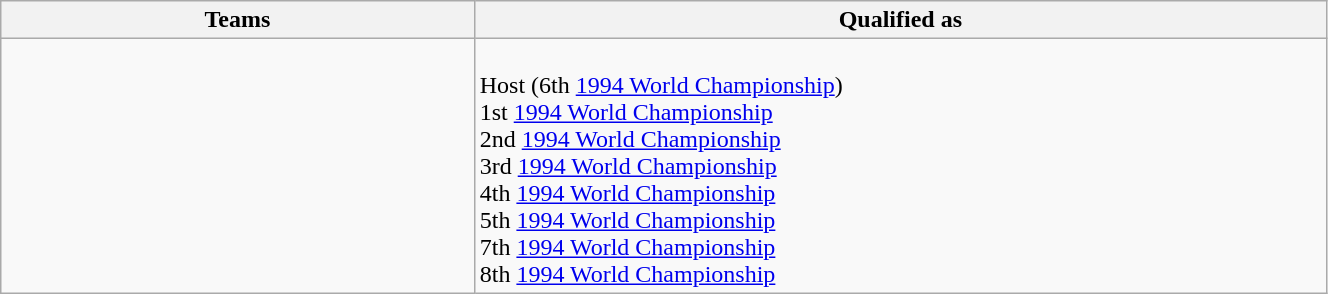<table class=wikitable width=70%>
<tr>
<th width=25%>Teams</th>
<th width=45%>Qualified as</th>
</tr>
<tr>
<td><br><br><br><br><br><br><br><br></td>
<td><br>Host (6th <a href='#'>1994 World Championship</a>)<br>1st <a href='#'>1994 World Championship</a><br>2nd <a href='#'>1994 World Championship</a><br>3rd <a href='#'>1994 World Championship</a><br>4th <a href='#'>1994 World Championship</a><br>5th <a href='#'>1994 World Championship</a><br>7th <a href='#'>1994 World Championship</a><br>8th <a href='#'>1994 World Championship</a></td>
</tr>
</table>
